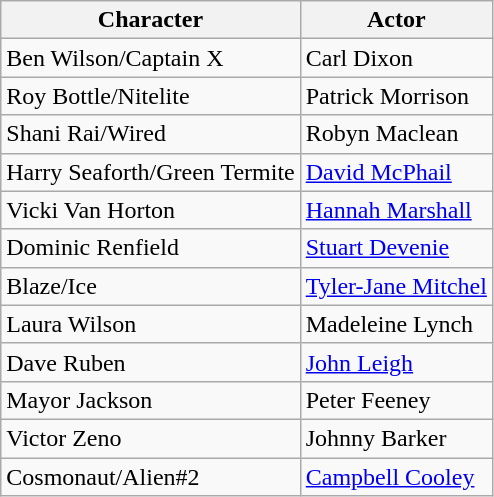<table class="wikitable">
<tr>
<th>Character</th>
<th>Actor</th>
</tr>
<tr>
<td>Ben Wilson/Captain X</td>
<td>Carl Dixon</td>
</tr>
<tr>
<td>Roy Bottle/Nitelite</td>
<td>Patrick Morrison</td>
</tr>
<tr>
<td>Shani Rai/Wired</td>
<td>Robyn Maclean</td>
</tr>
<tr>
<td>Harry Seaforth/Green Termite</td>
<td><a href='#'>David McPhail</a></td>
</tr>
<tr>
<td>Vicki Van Horton</td>
<td><a href='#'>Hannah Marshall</a></td>
</tr>
<tr>
<td>Dominic Renfield</td>
<td><a href='#'>Stuart Devenie</a></td>
</tr>
<tr>
<td>Blaze/Ice</td>
<td><a href='#'>Tyler-Jane Mitchel</a></td>
</tr>
<tr>
<td>Laura Wilson</td>
<td>Madeleine Lynch</td>
</tr>
<tr>
<td>Dave Ruben</td>
<td><a href='#'>John Leigh</a></td>
</tr>
<tr>
<td>Mayor Jackson</td>
<td>Peter Feeney</td>
</tr>
<tr>
<td>Victor Zeno</td>
<td>Johnny Barker</td>
</tr>
<tr>
<td>Cosmonaut/Alien#2</td>
<td><a href='#'>Campbell Cooley</a></td>
</tr>
</table>
